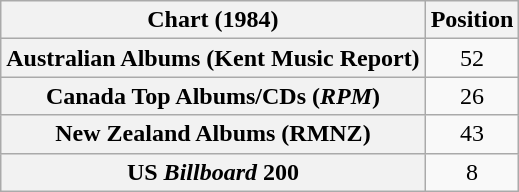<table class="wikitable sortable plainrowheaders" style="text-align:center;">
<tr>
<th scope="col">Chart (1984)</th>
<th scope="col">Position</th>
</tr>
<tr>
<th scope="row">Australian Albums (Kent Music Report)</th>
<td>52</td>
</tr>
<tr>
<th scope="row">Canada Top Albums/CDs (<em>RPM</em>)</th>
<td>26</td>
</tr>
<tr>
<th scope="row">New Zealand Albums (RMNZ)</th>
<td>43</td>
</tr>
<tr>
<th scope="row">US <em>Billboard</em> 200</th>
<td>8</td>
</tr>
</table>
